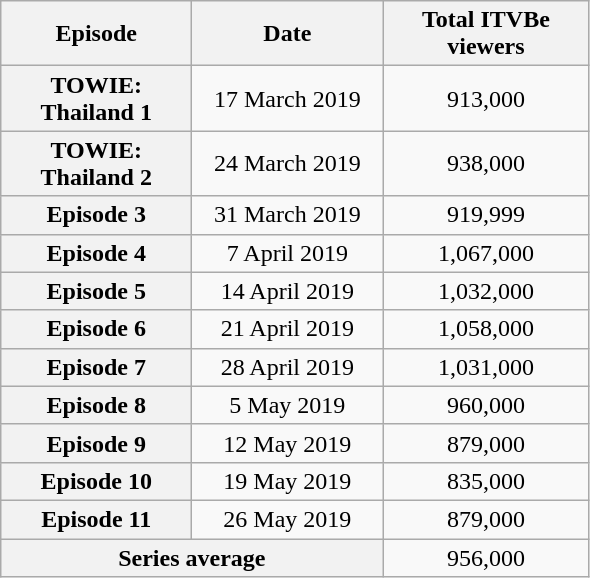<table class="wikitable sortable" style="text-align:center">
<tr>
<th scope="col" style="width:120px;">Episode</th>
<th scope="col" style="width:120px;">Date</th>
<th scope="col" style="width:130px;">Total ITVBe viewers</th>
</tr>
<tr>
<th scope="row">TOWIE: Thailand 1</th>
<td>17 March 2019</td>
<td>913,000</td>
</tr>
<tr>
<th scope="row">TOWIE: Thailand 2</th>
<td>24 March 2019</td>
<td>938,000</td>
</tr>
<tr>
<th scope="row">Episode 3</th>
<td>31 March 2019</td>
<td>919,999</td>
</tr>
<tr>
<th scope="row">Episode 4</th>
<td>7 April 2019</td>
<td>1,067,000</td>
</tr>
<tr>
<th scope="row">Episode 5</th>
<td>14 April 2019</td>
<td>1,032,000</td>
</tr>
<tr>
<th scope="row">Episode 6</th>
<td>21 April 2019</td>
<td>1,058,000</td>
</tr>
<tr>
<th scope="row">Episode 7</th>
<td>28 April 2019</td>
<td>1,031,000</td>
</tr>
<tr>
<th scope="row">Episode 8</th>
<td>5 May 2019</td>
<td>960,000</td>
</tr>
<tr>
<th scope="row">Episode 9</th>
<td>12 May 2019</td>
<td>879,000</td>
</tr>
<tr>
<th scope="row">Episode 10</th>
<td>19 May 2019</td>
<td>835,000</td>
</tr>
<tr>
<th scope="row">Episode 11</th>
<td>26 May 2019</td>
<td>879,000</td>
</tr>
<tr>
<th scope="row" colspan="2">Series average</th>
<td>956,000</td>
</tr>
</table>
